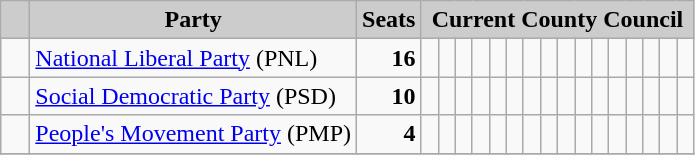<table class="wikitable">
<tr>
<th style="background:#ccc">   </th>
<th style="background:#ccc">Party</th>
<th style="background:#ccc">Seats</th>
<th style="background:#ccc" colspan="16">Current County Council</th>
</tr>
<tr>
<td>  </td>
<td><a href='#'>National Liberal Party</a> (PNL)</td>
<td style="text-align: right"><strong>16</strong></td>
<td>  </td>
<td>  </td>
<td>  </td>
<td>  </td>
<td>  </td>
<td>  </td>
<td>  </td>
<td>  </td>
<td>  </td>
<td>  </td>
<td>  </td>
<td>  </td>
<td>  </td>
<td>  </td>
<td>  </td>
<td>  </td>
</tr>
<tr>
<td>  </td>
<td><a href='#'>Social Democratic Party</a> (PSD)</td>
<td style="text-align: right"><strong>10</strong></td>
<td>  </td>
<td>  </td>
<td>  </td>
<td>  </td>
<td>  </td>
<td>  </td>
<td>  </td>
<td>  </td>
<td>  </td>
<td>  </td>
<td> </td>
<td> </td>
<td> </td>
<td> </td>
<td> </td>
<td> </td>
</tr>
<tr>
<td>  </td>
<td><a href='#'>People's Movement Party</a> (PMP)</td>
<td style="text-align: right"><strong>4</strong></td>
<td>  </td>
<td>  </td>
<td>  </td>
<td>  </td>
<td> </td>
<td> </td>
<td> </td>
<td> </td>
<td> </td>
<td> </td>
<td> </td>
<td> </td>
<td> </td>
<td> </td>
<td> </td>
<td> </td>
</tr>
<tr>
</tr>
</table>
